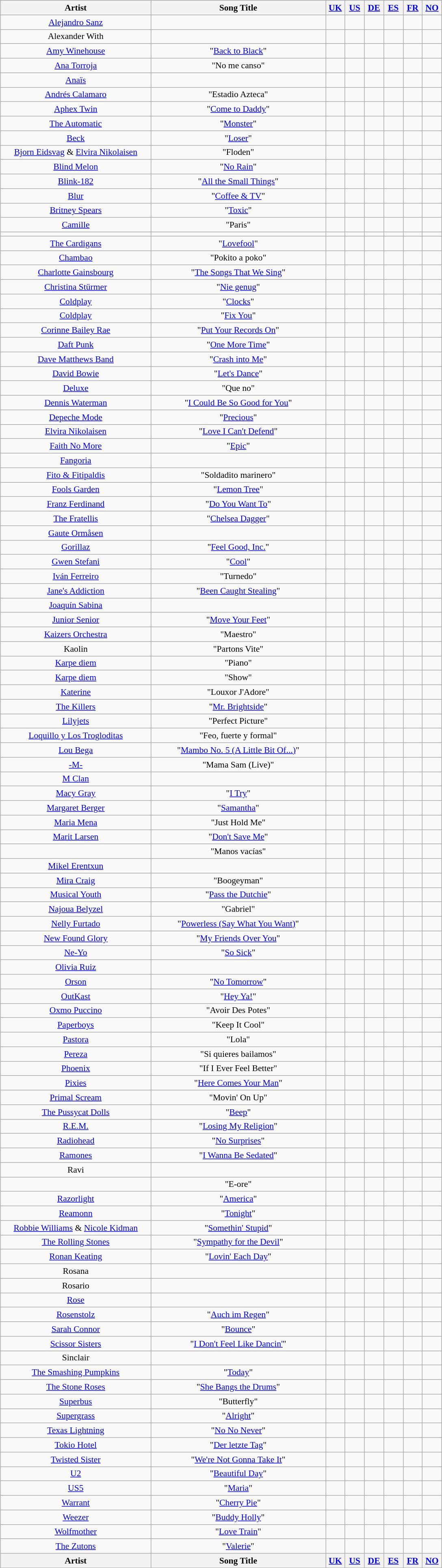<table class="wikitable sortable" style="font-size:90%; text-align:center; margin: 5px;">
<tr>
<th width=240px>Artist</th>
<th width=280px>Song Title</th>
<th width=25px><a href='#'>UK</a></th>
<th width=25px><a href='#'>US</a></th>
<th width=25px><a href='#'>DE</a></th>
<th width=25px><a href='#'>ES</a></th>
<th width=25px><a href='#'>FR</a></th>
<th width=25px><a href='#'>NO</a></th>
</tr>
<tr>
<td><a href='#'>Alejandro Sanz</a></td>
<td></td>
<td></td>
<td></td>
<td></td>
<td></td>
<td></td>
<td></td>
</tr>
<tr>
<td>Alexander With</td>
<td></td>
<td></td>
<td></td>
<td></td>
<td></td>
<td></td>
<td></td>
</tr>
<tr>
<td><a href='#'>Amy Winehouse</a></td>
<td>"<a href='#'>Back to Black</a>"</td>
<td></td>
<td></td>
<td></td>
<td></td>
<td></td>
<td></td>
</tr>
<tr>
<td><a href='#'>Ana Torroja</a></td>
<td>"No me canso"</td>
<td></td>
<td></td>
<td></td>
<td></td>
<td></td>
<td></td>
</tr>
<tr>
<td><a href='#'>Anaïs</a></td>
<td></td>
<td></td>
<td></td>
<td></td>
<td></td>
<td></td>
<td></td>
</tr>
<tr>
<td><a href='#'>Andrés Calamaro</a></td>
<td>"Estadio Azteca"</td>
<td></td>
<td></td>
<td></td>
<td></td>
<td></td>
<td></td>
</tr>
<tr>
<td><a href='#'>Aphex Twin</a></td>
<td>"<a href='#'>Come to Daddy</a>"</td>
<td></td>
<td></td>
<td></td>
<td></td>
<td></td>
<td></td>
</tr>
<tr>
<td><a href='#'>The Automatic</a></td>
<td>"<a href='#'>Monster</a>"</td>
<td></td>
<td></td>
<td></td>
<td></td>
<td></td>
<td></td>
</tr>
<tr>
<td><a href='#'>Beck</a></td>
<td>"<a href='#'>Loser</a>"</td>
<td></td>
<td></td>
<td></td>
<td></td>
<td></td>
<td></td>
</tr>
<tr>
<td><a href='#'>Bjorn Eidsvag</a> & <a href='#'>Elvira Nikolaisen</a></td>
<td>"Floden"</td>
<td></td>
<td></td>
<td></td>
<td></td>
<td></td>
<td></td>
</tr>
<tr>
<td><a href='#'>Blind Melon</a></td>
<td>"<a href='#'>No Rain</a>"</td>
<td></td>
<td></td>
<td></td>
<td></td>
<td></td>
<td></td>
</tr>
<tr>
<td><a href='#'>Blink-182</a></td>
<td>"<a href='#'>All the Small Things</a>"</td>
<td></td>
<td></td>
<td></td>
<td></td>
<td></td>
<td></td>
</tr>
<tr>
<td><a href='#'>Blur</a></td>
<td>"<a href='#'>Coffee & TV</a>"</td>
<td></td>
<td></td>
<td></td>
<td></td>
<td></td>
<td></td>
</tr>
<tr>
<td><a href='#'>Britney Spears</a></td>
<td>"<a href='#'>Toxic</a>"</td>
<td></td>
<td></td>
<td></td>
<td></td>
<td></td>
<td></td>
</tr>
<tr>
<td><a href='#'>Camille</a></td>
<td>"Paris"</td>
<td></td>
<td></td>
<td></td>
<td></td>
<td></td>
<td></td>
</tr>
<tr>
<td></td>
<td></td>
<td></td>
<td></td>
<td></td>
<td></td>
<td></td>
<td></td>
</tr>
<tr>
<td><a href='#'>The Cardigans</a></td>
<td>"<a href='#'>Lovefool</a>"</td>
<td></td>
<td></td>
<td></td>
<td></td>
<td></td>
<td></td>
</tr>
<tr>
<td><a href='#'>Chambao</a></td>
<td>"Pokito a poko"</td>
<td></td>
<td></td>
<td></td>
<td></td>
<td></td>
<td></td>
</tr>
<tr>
<td><a href='#'>Charlotte Gainsbourg</a></td>
<td>"<a href='#'>The Songs That We Sing</a>"</td>
<td></td>
<td></td>
<td></td>
<td></td>
<td></td>
<td></td>
</tr>
<tr>
<td><a href='#'>Christina Stürmer</a></td>
<td>"<a href='#'>Nie genug</a>"</td>
<td></td>
<td></td>
<td></td>
<td></td>
<td></td>
<td></td>
</tr>
<tr>
<td><a href='#'>Coldplay</a></td>
<td>"<a href='#'>Clocks</a>"</td>
<td></td>
<td></td>
<td></td>
<td></td>
<td></td>
<td></td>
</tr>
<tr>
<td><a href='#'>Coldplay</a></td>
<td>"<a href='#'>Fix You</a>"</td>
<td></td>
<td></td>
<td></td>
<td></td>
<td></td>
<td></td>
</tr>
<tr>
<td><a href='#'>Corinne Bailey Rae</a></td>
<td>"<a href='#'>Put Your Records On</a>"</td>
<td></td>
<td></td>
<td></td>
<td></td>
<td></td>
<td></td>
</tr>
<tr>
<td><a href='#'>Daft Punk</a></td>
<td>"<a href='#'>One More Time</a>"</td>
<td></td>
<td></td>
<td></td>
<td></td>
<td></td>
<td></td>
</tr>
<tr>
<td><a href='#'>Dave Matthews Band</a></td>
<td>"<a href='#'>Crash into Me</a>"</td>
<td></td>
<td></td>
<td></td>
<td></td>
<td></td>
<td></td>
</tr>
<tr>
<td><a href='#'>David Bowie</a></td>
<td>"<a href='#'>Let's Dance</a>"</td>
<td></td>
<td></td>
<td></td>
<td></td>
<td></td>
<td></td>
</tr>
<tr>
<td><a href='#'>Deluxe</a></td>
<td>"Que no"</td>
<td></td>
<td></td>
<td></td>
<td></td>
<td></td>
<td></td>
</tr>
<tr>
<td><a href='#'>Dennis Waterman</a></td>
<td>"<a href='#'>I Could Be So Good for You</a>"</td>
<td></td>
<td></td>
<td></td>
<td></td>
<td></td>
<td></td>
</tr>
<tr>
<td><a href='#'>Depeche Mode</a></td>
<td>"<a href='#'>Precious</a>"</td>
<td></td>
<td></td>
<td></td>
<td></td>
<td></td>
<td></td>
</tr>
<tr>
<td><a href='#'>Elvira Nikolaisen</a></td>
<td>"<a href='#'>Love I Can't Defend</a>"</td>
<td></td>
<td></td>
<td></td>
<td></td>
<td></td>
<td></td>
</tr>
<tr>
<td><a href='#'>Faith No More</a></td>
<td>"<a href='#'>Epic</a>"</td>
<td></td>
<td></td>
<td></td>
<td></td>
<td></td>
<td></td>
</tr>
<tr>
<td><a href='#'>Fangoria</a></td>
<td></td>
<td></td>
<td></td>
<td></td>
<td></td>
<td></td>
<td></td>
</tr>
<tr>
<td><a href='#'>Fito & Fitipaldis</a></td>
<td>"Soldadito marinero"</td>
<td></td>
<td></td>
<td></td>
<td></td>
<td></td>
<td></td>
</tr>
<tr>
<td><a href='#'>Fools Garden</a></td>
<td>"<a href='#'>Lemon Tree</a>"</td>
<td></td>
<td></td>
<td></td>
<td></td>
<td></td>
<td></td>
</tr>
<tr>
<td><a href='#'>Franz Ferdinand</a></td>
<td>"<a href='#'>Do You Want To</a>"</td>
<td></td>
<td></td>
<td></td>
<td></td>
<td></td>
<td></td>
</tr>
<tr>
<td><a href='#'>The Fratellis</a></td>
<td>"<a href='#'>Chelsea Dagger</a>"</td>
<td></td>
<td></td>
<td></td>
<td></td>
<td></td>
<td></td>
</tr>
<tr>
<td><a href='#'>Gaute Ormåsen</a></td>
<td></td>
<td></td>
<td></td>
<td></td>
<td></td>
<td></td>
<td></td>
</tr>
<tr>
<td><a href='#'>Gorillaz</a></td>
<td>"<a href='#'>Feel Good, Inc.</a>"</td>
<td></td>
<td></td>
<td></td>
<td></td>
<td></td>
<td></td>
</tr>
<tr>
<td><a href='#'>Gwen Stefani</a></td>
<td>"<a href='#'>Cool</a>"</td>
<td></td>
<td></td>
<td></td>
<td></td>
<td></td>
<td></td>
</tr>
<tr>
<td><a href='#'>Iván Ferreiro</a></td>
<td>"Turnedo"</td>
<td></td>
<td></td>
<td></td>
<td></td>
<td></td>
<td></td>
</tr>
<tr>
<td><a href='#'>Jane's Addiction</a></td>
<td>"<a href='#'>Been Caught Stealing</a>"</td>
<td></td>
<td></td>
<td></td>
<td></td>
<td></td>
<td></td>
</tr>
<tr>
<td><a href='#'>Joaquín Sabina</a></td>
<td></td>
<td></td>
<td></td>
<td></td>
<td></td>
<td></td>
<td></td>
</tr>
<tr>
<td><a href='#'>Junior Senior</a></td>
<td>"<a href='#'>Move Your Feet</a>"</td>
<td></td>
<td></td>
<td></td>
<td></td>
<td></td>
<td></td>
</tr>
<tr>
<td><a href='#'>Kaizers Orchestra</a></td>
<td>"Maestro"</td>
<td></td>
<td></td>
<td></td>
<td></td>
<td></td>
<td></td>
</tr>
<tr>
<td>Kaolin</td>
<td>"Partons Vite"</td>
<td></td>
<td></td>
<td></td>
<td></td>
<td></td>
<td></td>
</tr>
<tr>
<td><a href='#'>Karpe diem</a></td>
<td>"Piano"</td>
<td></td>
<td></td>
<td></td>
<td></td>
<td></td>
<td></td>
</tr>
<tr>
<td><a href='#'>Karpe diem</a></td>
<td>"Show"</td>
<td></td>
<td></td>
<td></td>
<td></td>
<td></td>
<td></td>
</tr>
<tr>
<td><a href='#'>Katerine</a></td>
<td>"Louxor J'Adore"</td>
<td></td>
<td></td>
<td></td>
<td></td>
<td></td>
<td></td>
</tr>
<tr>
<td><a href='#'>The Killers</a></td>
<td>"<a href='#'>Mr. Brightside</a>"</td>
<td></td>
<td></td>
<td></td>
<td></td>
<td></td>
<td></td>
</tr>
<tr>
<td><a href='#'>Lilyjets</a></td>
<td>"Perfect Picture"</td>
<td></td>
<td></td>
<td></td>
<td></td>
<td></td>
<td></td>
</tr>
<tr>
<td><a href='#'>Loquillo y Los Trogloditas</a></td>
<td>"Feo, fuerte y formal"</td>
<td></td>
<td></td>
<td></td>
<td></td>
<td></td>
<td></td>
</tr>
<tr>
<td><a href='#'>Lou Bega</a></td>
<td>"<a href='#'>Mambo No. 5 (A Little Bit Of...)</a>"</td>
<td></td>
<td></td>
<td></td>
<td></td>
<td></td>
<td></td>
</tr>
<tr>
<td><a href='#'>-M-</a></td>
<td>"Mama Sam (Live)"</td>
<td></td>
<td></td>
<td></td>
<td></td>
<td></td>
<td></td>
</tr>
<tr>
<td><a href='#'>M Clan</a></td>
<td></td>
<td></td>
<td></td>
<td></td>
<td></td>
<td></td>
<td></td>
</tr>
<tr>
<td><a href='#'>Macy Gray</a></td>
<td>"<a href='#'>I Try</a>"</td>
<td></td>
<td></td>
<td></td>
<td></td>
<td></td>
<td></td>
</tr>
<tr>
<td><a href='#'>Margaret Berger</a></td>
<td>"<a href='#'>Samantha</a>"</td>
<td></td>
<td></td>
<td></td>
<td></td>
<td></td>
<td></td>
</tr>
<tr>
<td><a href='#'>Maria Mena</a></td>
<td>"Just Hold Me"</td>
<td></td>
<td></td>
<td></td>
<td></td>
<td></td>
<td></td>
</tr>
<tr>
<td><a href='#'>Marit Larsen</a></td>
<td>"<a href='#'>Don't Save Me</a>"</td>
<td></td>
<td></td>
<td></td>
<td></td>
<td></td>
<td></td>
</tr>
<tr>
<td></td>
<td>"Manos vacías"</td>
<td></td>
<td></td>
<td></td>
<td></td>
<td></td>
<td></td>
</tr>
<tr>
<td><a href='#'>Mikel Erentxun</a></td>
<td></td>
<td></td>
<td></td>
<td></td>
<td></td>
<td></td>
<td></td>
</tr>
<tr>
<td><a href='#'>Mira Craig</a></td>
<td>"Boogeyman"</td>
<td></td>
<td></td>
<td></td>
<td></td>
<td></td>
<td></td>
</tr>
<tr>
<td><a href='#'>Musical Youth</a></td>
<td>"<a href='#'>Pass the Dutchie</a>"</td>
<td></td>
<td></td>
<td></td>
<td></td>
<td></td>
<td></td>
</tr>
<tr>
<td><a href='#'>Najoua Belyzel</a></td>
<td>"Gabriel"</td>
<td></td>
<td></td>
<td></td>
<td></td>
<td></td>
<td></td>
</tr>
<tr>
<td><a href='#'>Nelly Furtado</a></td>
<td>"<a href='#'>Powerless (Say What You Want)</a>"</td>
<td></td>
<td></td>
<td></td>
<td></td>
<td></td>
<td></td>
</tr>
<tr>
<td><a href='#'>New Found Glory</a></td>
<td>"<a href='#'>My Friends Over You</a>"</td>
<td></td>
<td></td>
<td></td>
<td></td>
<td></td>
<td></td>
</tr>
<tr>
<td><a href='#'>Ne-Yo</a></td>
<td>"<a href='#'>So Sick</a>"</td>
<td></td>
<td></td>
<td></td>
<td></td>
<td></td>
<td></td>
</tr>
<tr>
<td><a href='#'>Olivia Ruiz</a></td>
<td></td>
<td></td>
<td></td>
<td></td>
<td></td>
<td></td>
<td></td>
</tr>
<tr>
<td><a href='#'>Orson</a></td>
<td>"<a href='#'>No Tomorrow</a>"</td>
<td></td>
<td></td>
<td></td>
<td></td>
<td></td>
<td></td>
</tr>
<tr>
<td><a href='#'>OutKast</a></td>
<td>"<a href='#'>Hey Ya!</a>"</td>
<td></td>
<td></td>
<td></td>
<td></td>
<td></td>
<td></td>
</tr>
<tr>
<td><a href='#'>Oxmo Puccino</a></td>
<td>"Avoir Des Potes"</td>
<td></td>
<td></td>
<td></td>
<td></td>
<td></td>
<td></td>
</tr>
<tr>
<td><a href='#'>Paperboys</a></td>
<td>"Keep It Cool"</td>
<td></td>
<td></td>
<td></td>
<td></td>
<td></td>
<td></td>
</tr>
<tr>
<td><a href='#'>Pastora</a></td>
<td>"Lola"</td>
<td></td>
<td></td>
<td></td>
<td></td>
<td></td>
<td></td>
</tr>
<tr>
<td><a href='#'>Pereza</a></td>
<td>"Si quieres bailamos"</td>
<td></td>
<td></td>
<td></td>
<td></td>
<td></td>
<td></td>
</tr>
<tr>
<td><a href='#'>Phoenix</a></td>
<td>"If I Ever Feel Better"</td>
<td></td>
<td></td>
<td></td>
<td></td>
<td></td>
<td></td>
</tr>
<tr>
<td><a href='#'>Pixies</a></td>
<td>"<a href='#'>Here Comes Your Man</a>"</td>
<td></td>
<td></td>
<td></td>
<td></td>
<td></td>
<td></td>
</tr>
<tr>
<td><a href='#'>Primal Scream</a></td>
<td>"Movin' On Up"</td>
<td></td>
<td></td>
<td></td>
<td></td>
<td></td>
<td></td>
</tr>
<tr>
<td><a href='#'>The Pussycat Dolls</a></td>
<td>"<a href='#'>Beep</a>"</td>
<td></td>
<td></td>
<td></td>
<td></td>
<td></td>
<td></td>
</tr>
<tr>
<td><a href='#'>R.E.M.</a></td>
<td>"<a href='#'>Losing My Religion</a>"</td>
<td></td>
<td></td>
<td></td>
<td></td>
<td></td>
<td></td>
</tr>
<tr>
<td><a href='#'>Radiohead</a></td>
<td>"<a href='#'>No Surprises</a>"</td>
<td></td>
<td></td>
<td></td>
<td></td>
<td></td>
<td></td>
</tr>
<tr>
<td><a href='#'>Ramones</a></td>
<td>"<a href='#'>I Wanna Be Sedated</a>"</td>
<td></td>
<td></td>
<td></td>
<td></td>
<td></td>
<td></td>
</tr>
<tr>
<td>Ravi</td>
<td></td>
<td></td>
<td></td>
<td></td>
<td></td>
<td></td>
<td></td>
</tr>
<tr>
<td></td>
<td>"E-ore"</td>
<td></td>
<td></td>
<td></td>
<td></td>
<td></td>
<td></td>
</tr>
<tr>
<td><a href='#'>Razorlight</a></td>
<td>"<a href='#'>America</a>"</td>
<td></td>
<td></td>
<td></td>
<td></td>
<td></td>
<td></td>
</tr>
<tr>
<td><a href='#'>Reamonn</a></td>
<td>"<a href='#'>Tonight</a>"</td>
<td></td>
<td></td>
<td></td>
<td></td>
<td></td>
<td></td>
</tr>
<tr>
<td><a href='#'>Robbie Williams</a> & <a href='#'>Nicole Kidman</a></td>
<td>"<a href='#'>Somethin' Stupid</a>"</td>
<td></td>
<td></td>
<td></td>
<td></td>
<td></td>
<td></td>
</tr>
<tr>
<td><a href='#'>The Rolling Stones</a></td>
<td>"<a href='#'>Sympathy for the Devil</a>"</td>
<td></td>
<td></td>
<td></td>
<td></td>
<td></td>
<td></td>
</tr>
<tr>
<td><a href='#'>Ronan Keating</a></td>
<td>"<a href='#'>Lovin' Each Day</a>"</td>
<td></td>
<td></td>
<td></td>
<td></td>
<td></td>
<td></td>
</tr>
<tr>
<td>Rosana</td>
<td></td>
<td></td>
<td></td>
<td></td>
<td></td>
<td></td>
<td></td>
</tr>
<tr>
<td>Rosario</td>
<td></td>
<td></td>
<td></td>
<td></td>
<td></td>
<td></td>
<td></td>
</tr>
<tr>
<td><a href='#'>Rose</a></td>
<td></td>
<td></td>
<td></td>
<td></td>
<td></td>
<td></td>
<td></td>
</tr>
<tr>
<td><a href='#'>Rosenstolz</a></td>
<td>"<a href='#'>Auch im Regen</a>"</td>
<td></td>
<td></td>
<td></td>
<td></td>
<td></td>
<td></td>
</tr>
<tr>
<td><a href='#'>Sarah Connor</a></td>
<td>"<a href='#'>Bounce</a>"</td>
<td></td>
<td></td>
<td></td>
<td></td>
<td></td>
<td></td>
</tr>
<tr>
<td><a href='#'>Scissor Sisters</a></td>
<td>"<a href='#'>I Don't Feel Like Dancin'</a>"</td>
<td></td>
<td></td>
<td></td>
<td></td>
<td></td>
<td></td>
</tr>
<tr>
<td>Sinclair</td>
<td></td>
<td></td>
<td></td>
<td></td>
<td></td>
<td></td>
<td></td>
</tr>
<tr>
<td><a href='#'>The Smashing Pumpkins</a></td>
<td>"<a href='#'>Today</a>"</td>
<td></td>
<td></td>
<td></td>
<td></td>
<td></td>
<td></td>
</tr>
<tr>
<td><a href='#'>The Stone Roses</a></td>
<td>"<a href='#'>She Bangs the Drums</a>"</td>
<td></td>
<td></td>
<td></td>
<td></td>
<td></td>
<td></td>
</tr>
<tr>
<td><a href='#'>Superbus</a></td>
<td>"Butterfly"</td>
<td></td>
<td></td>
<td></td>
<td></td>
<td></td>
<td></td>
</tr>
<tr>
<td><a href='#'>Supergrass</a></td>
<td>"<a href='#'>Alright</a>"</td>
<td></td>
<td></td>
<td></td>
<td></td>
<td></td>
<td></td>
</tr>
<tr>
<td><a href='#'>Texas Lightning</a></td>
<td>"<a href='#'>No No Never</a>"</td>
<td></td>
<td></td>
<td></td>
<td></td>
<td></td>
<td></td>
</tr>
<tr>
<td><a href='#'>Tokio Hotel</a></td>
<td>"<a href='#'>Der letzte Tag</a>"</td>
<td></td>
<td></td>
<td></td>
<td></td>
<td></td>
<td></td>
</tr>
<tr>
<td><a href='#'>Twisted Sister</a></td>
<td>"<a href='#'>We're Not Gonna Take It</a>"</td>
<td></td>
<td></td>
<td></td>
<td></td>
<td></td>
<td></td>
</tr>
<tr>
<td><a href='#'>U2</a></td>
<td>"<a href='#'>Beautiful Day</a>"</td>
<td></td>
<td></td>
<td></td>
<td></td>
<td></td>
<td></td>
</tr>
<tr>
<td><a href='#'>US5</a></td>
<td>"<a href='#'>Maria</a>"</td>
<td></td>
<td></td>
<td></td>
<td></td>
<td></td>
<td></td>
</tr>
<tr>
<td><a href='#'>Warrant</a></td>
<td>"<a href='#'>Cherry Pie</a>"</td>
<td></td>
<td></td>
<td></td>
<td></td>
<td></td>
<td></td>
</tr>
<tr>
<td><a href='#'>Weezer</a></td>
<td>"<a href='#'>Buddy Holly</a>"</td>
<td></td>
<td></td>
<td></td>
<td></td>
<td></td>
<td></td>
</tr>
<tr>
<td><a href='#'>Wolfmother</a></td>
<td>"<a href='#'>Love Train</a>"</td>
<td></td>
<td></td>
<td></td>
<td></td>
<td></td>
<td></td>
</tr>
<tr>
<td><a href='#'>The Zutons</a></td>
<td>"<a href='#'>Valerie</a>"</td>
<td></td>
<td></td>
<td></td>
<td></td>
<td></td>
<td></td>
</tr>
<tr class="sortbottom">
<th>Artist</th>
<th>Song Title</th>
<th><a href='#'>UK</a></th>
<th><a href='#'>US</a></th>
<th><a href='#'>DE</a></th>
<th><a href='#'>ES</a></th>
<th><a href='#'>FR</a></th>
<th><a href='#'>NO</a></th>
</tr>
</table>
